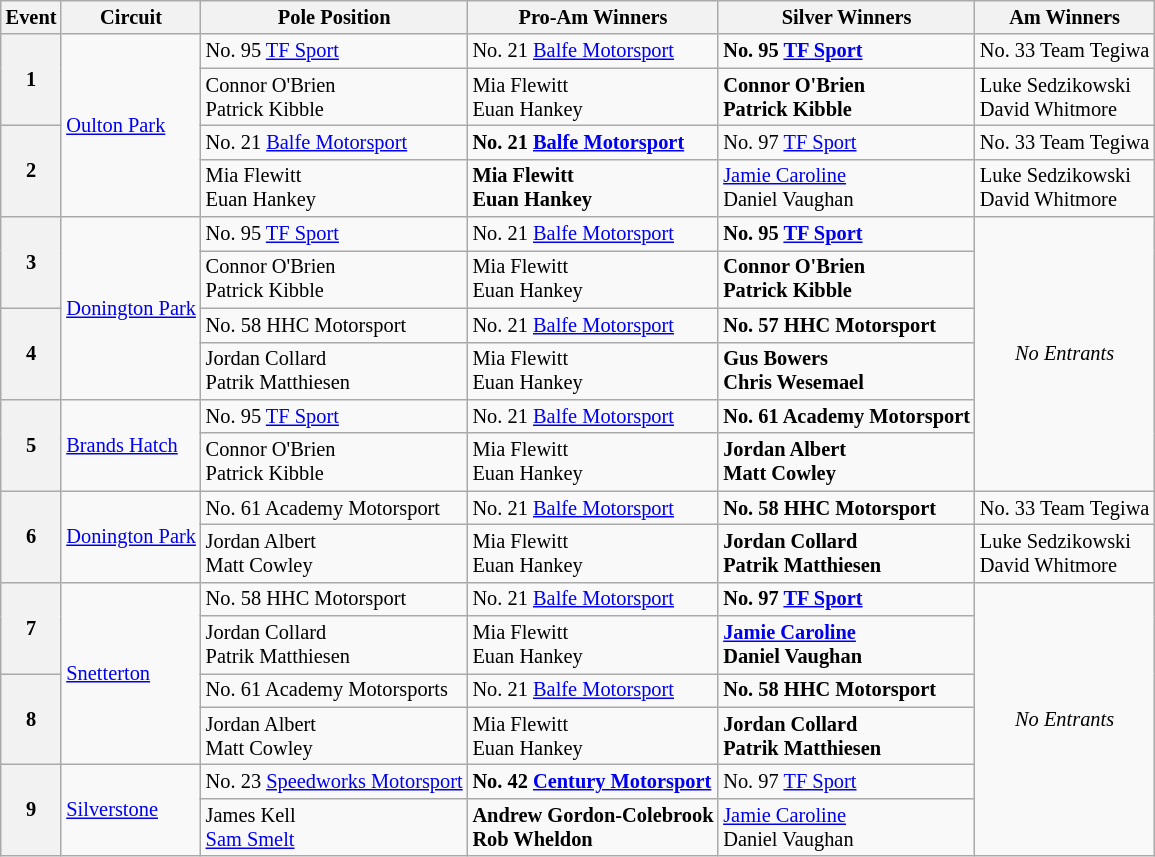<table class="wikitable" style="font-size: 85%;">
<tr>
<th>Event</th>
<th>Circuit</th>
<th>Pole Position</th>
<th>Pro-Am Winners</th>
<th>Silver Winners</th>
<th>Am Winners</th>
</tr>
<tr>
<th rowspan=2>1</th>
<td rowspan=4><a href='#'>Oulton Park</a></td>
<td> No. 95 <a href='#'>TF Sport</a></td>
<td> No. 21 <a href='#'>Balfe Motorsport</a></td>
<td><strong> No. 95 <a href='#'>TF Sport</a></strong></td>
<td> No. 33 Team Tegiwa</td>
</tr>
<tr>
<td> Connor O'Brien<br> Patrick Kibble</td>
<td> Mia Flewitt<br> Euan Hankey</td>
<td><strong> Connor O'Brien<br> Patrick Kibble</strong></td>
<td> Luke Sedzikowski<br> David Whitmore</td>
</tr>
<tr>
<th rowspan=2>2</th>
<td> No. 21 <a href='#'>Balfe Motorsport</a></td>
<td><strong> No. 21 <a href='#'>Balfe Motorsport</a></strong></td>
<td> No. 97 <a href='#'>TF Sport</a></td>
<td> No. 33 Team Tegiwa</td>
</tr>
<tr>
<td> Mia Flewitt<br> Euan Hankey</td>
<td><strong> Mia Flewitt<br> Euan Hankey</strong></td>
<td> <a href='#'>Jamie Caroline</a><br> Daniel Vaughan</td>
<td> Luke Sedzikowski<br> David Whitmore</td>
</tr>
<tr>
<th rowspan=2>3</th>
<td rowspan=4><a href='#'>Donington Park</a></td>
<td> No. 95 <a href='#'>TF Sport</a></td>
<td> No. 21 <a href='#'>Balfe Motorsport</a></td>
<td><strong> No. 95 <a href='#'>TF Sport</a></strong></td>
<td rowspan=6 align=center><em>No Entrants</em></td>
</tr>
<tr>
<td> Connor O'Brien<br> Patrick Kibble</td>
<td> Mia Flewitt<br> Euan Hankey</td>
<td><strong> Connor O'Brien<br> Patrick Kibble</strong></td>
</tr>
<tr>
<th rowspan=2>4</th>
<td> No. 58 HHC Motorsport</td>
<td> No. 21 <a href='#'>Balfe Motorsport</a></td>
<td><strong> No. 57 HHC Motorsport</strong></td>
</tr>
<tr>
<td> Jordan Collard<br> Patrik Matthiesen</td>
<td> Mia Flewitt<br> Euan Hankey</td>
<td><strong> Gus Bowers<br> Chris Wesemael</strong></td>
</tr>
<tr>
<th rowspan=2>5</th>
<td rowspan=2><a href='#'>Brands Hatch</a></td>
<td> No. 95 <a href='#'>TF Sport</a></td>
<td> No. 21 <a href='#'>Balfe Motorsport</a></td>
<td><strong> No. 61 Academy Motorsport</strong></td>
</tr>
<tr>
<td> Connor O'Brien<br> Patrick Kibble</td>
<td> Mia Flewitt<br> Euan Hankey</td>
<td><strong> Jordan Albert<br> Matt Cowley</strong></td>
</tr>
<tr>
<th rowspan=2>6</th>
<td rowspan=2><a href='#'>Donington Park</a></td>
<td> No. 61 Academy Motorsport</td>
<td> No. 21 <a href='#'>Balfe Motorsport</a></td>
<td><strong> No. 58 HHC Motorsport</strong></td>
<td> No. 33 Team Tegiwa</td>
</tr>
<tr>
<td> Jordan Albert<br> Matt Cowley</td>
<td> Mia Flewitt<br> Euan Hankey</td>
<td><strong> Jordan Collard<br> Patrik Matthiesen</strong></td>
<td> Luke Sedzikowski<br> David Whitmore</td>
</tr>
<tr>
<th rowspan=2>7</th>
<td rowspan=4><a href='#'>Snetterton</a></td>
<td> No. 58 HHC Motorsport</td>
<td> No. 21 <a href='#'>Balfe Motorsport</a></td>
<td><strong> No. 97 <a href='#'>TF Sport</a></strong></td>
<td rowspan=6 align=center><em>No Entrants</em></td>
</tr>
<tr>
<td> Jordan Collard<br> Patrik Matthiesen</td>
<td> Mia Flewitt<br> Euan Hankey</td>
<td><strong> <a href='#'>Jamie Caroline</a><br> Daniel Vaughan</strong></td>
</tr>
<tr>
<th rowspan=2>8</th>
<td> No. 61 Academy Motorsports</td>
<td> No. 21 <a href='#'>Balfe Motorsport</a></td>
<td><strong> No. 58 HHC Motorsport</strong></td>
</tr>
<tr>
<td> Jordan Albert<br> Matt Cowley</td>
<td> Mia Flewitt<br> Euan Hankey</td>
<td><strong> Jordan Collard<br> Patrik Matthiesen</strong></td>
</tr>
<tr>
<th rowspan=2>9</th>
<td rowspan=2><a href='#'>Silverstone</a></td>
<td> No. 23 <a href='#'>Speedworks Motorsport</a></td>
<td><strong> No. 42 <a href='#'>Century Motorsport</a></strong></td>
<td> No. 97 <a href='#'>TF Sport</a></td>
</tr>
<tr>
<td> James Kell<br> <a href='#'>Sam Smelt</a></td>
<td><strong> Andrew Gordon-Colebrook<br> Rob Wheldon</strong></td>
<td> <a href='#'>Jamie Caroline</a><br> Daniel Vaughan</td>
</tr>
</table>
